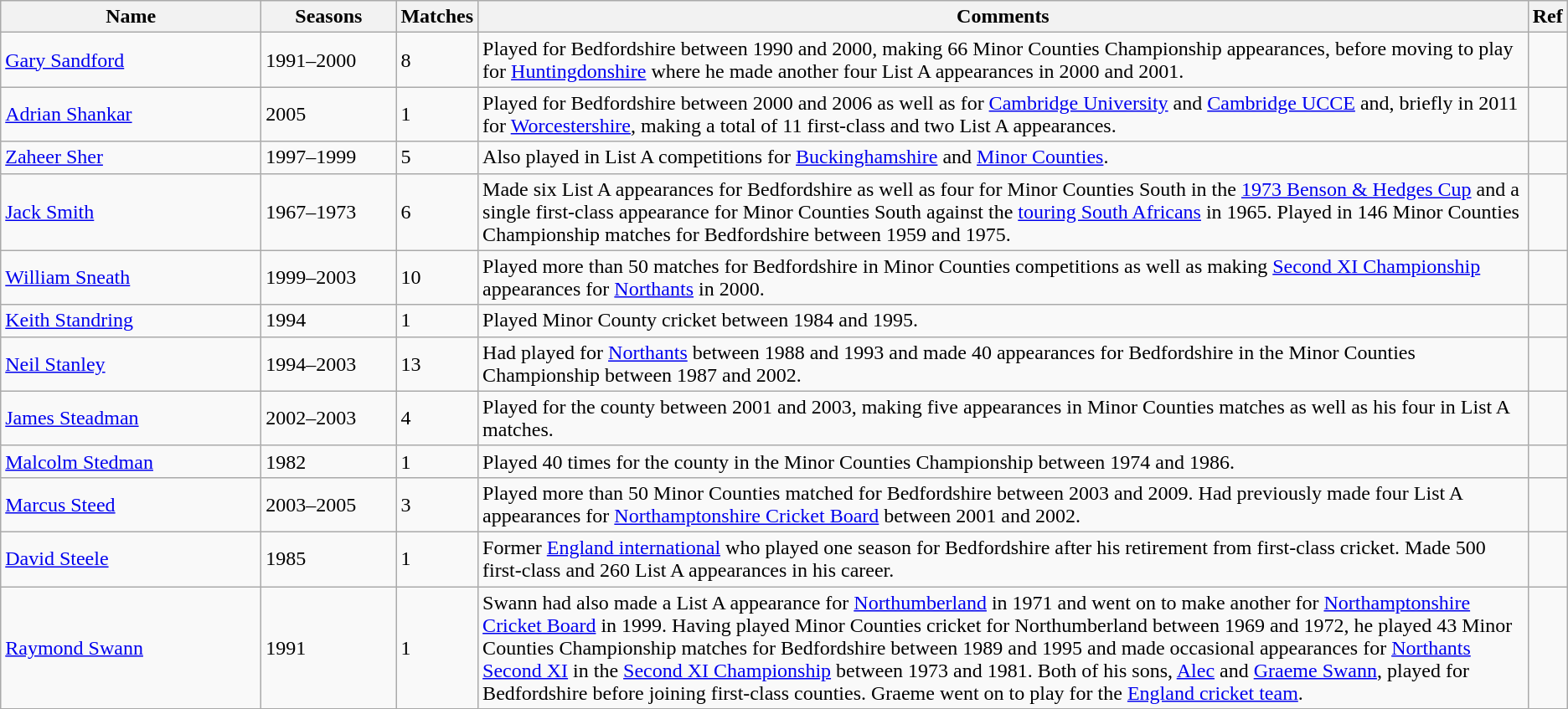<table class="wikitable">
<tr>
<th style="width:200px">Name</th>
<th style="width:100px">Seasons</th>
<th>Matches</th>
<th>Comments</th>
<th>Ref</th>
</tr>
<tr>
<td><a href='#'>Gary Sandford</a></td>
<td>1991–2000</td>
<td>8</td>
<td>Played for Bedfordshire between 1990 and 2000, making 66 Minor Counties Championship appearances, before moving to play for <a href='#'>Huntingdonshire</a> where he made another four List A appearances in 2000 and 2001.</td>
<td></td>
</tr>
<tr>
<td><a href='#'>Adrian Shankar</a></td>
<td>2005</td>
<td>1</td>
<td>Played for Bedfordshire between 2000 and 2006 as well as for <a href='#'>Cambridge University</a> and <a href='#'>Cambridge UCCE</a> and, briefly in 2011 for <a href='#'>Worcestershire</a>, making a total of 11 first-class and two List A appearances.</td>
<td></td>
</tr>
<tr>
<td><a href='#'>Zaheer Sher</a></td>
<td>1997–1999</td>
<td>5</td>
<td>Also played in List A competitions for <a href='#'>Buckinghamshire</a> and <a href='#'>Minor Counties</a>.</td>
<td></td>
</tr>
<tr>
<td><a href='#'>Jack Smith</a></td>
<td>1967–1973</td>
<td>6</td>
<td>Made six List A appearances for Bedfordshire as well as four for Minor Counties South in the <a href='#'>1973 Benson & Hedges Cup</a> and a single first-class appearance for Minor Counties South against the <a href='#'>touring South Africans</a> in 1965. Played in 146 Minor Counties Championship matches for Bedfordshire between 1959 and 1975.</td>
<td></td>
</tr>
<tr>
<td><a href='#'>William Sneath</a></td>
<td>1999–2003</td>
<td>10</td>
<td>Played more than 50 matches for Bedfordshire in Minor Counties competitions as well as making <a href='#'>Second XI Championship</a> appearances for <a href='#'>Northants</a> in 2000.</td>
<td></td>
</tr>
<tr>
<td><a href='#'>Keith Standring</a></td>
<td>1994</td>
<td>1</td>
<td>Played Minor County cricket between 1984 and 1995.</td>
<td></td>
</tr>
<tr>
<td><a href='#'>Neil Stanley</a></td>
<td>1994–2003</td>
<td>13</td>
<td>Had played for <a href='#'>Northants</a> between 1988 and 1993 and made 40 appearances for Bedfordshire in the Minor Counties Championship between 1987 and 2002.</td>
<td></td>
</tr>
<tr>
<td><a href='#'>James Steadman</a></td>
<td>2002–2003</td>
<td>4</td>
<td>Played for the county between 2001 and 2003, making five appearances in Minor Counties matches as well as his four in List A matches.</td>
<td></td>
</tr>
<tr>
<td><a href='#'>Malcolm Stedman</a></td>
<td>1982</td>
<td>1</td>
<td>Played 40 times for the county in the Minor Counties Championship between 1974 and 1986.</td>
<td></td>
</tr>
<tr>
<td><a href='#'>Marcus Steed</a></td>
<td>2003–2005</td>
<td>3</td>
<td>Played more than 50 Minor Counties matched for Bedfordshire between 2003 and 2009. Had previously made four List A appearances for <a href='#'>Northamptonshire Cricket Board</a> between 2001 and 2002.</td>
<td></td>
</tr>
<tr>
<td><a href='#'>David Steele</a></td>
<td>1985</td>
<td>1</td>
<td>Former <a href='#'>England international</a> who played one season for Bedfordshire after his retirement from first-class cricket. Made 500 first-class and 260 List A appearances in his career.</td>
<td></td>
</tr>
<tr>
<td><a href='#'>Raymond Swann</a></td>
<td>1991</td>
<td>1</td>
<td>Swann had also made a List A appearance for <a href='#'>Northumberland</a> in 1971 and went on to make another for <a href='#'>Northamptonshire Cricket Board</a> in 1999. Having played Minor Counties cricket for Northumberland between 1969 and 1972, he played 43 Minor Counties Championship matches for Bedfordshire between 1989 and 1995 and made occasional appearances for <a href='#'>Northants Second XI</a> in the <a href='#'>Second XI Championship</a> between 1973 and 1981. Both of his sons, <a href='#'>Alec</a> and <a href='#'>Graeme Swann</a>, played for Bedfordshire before joining first-class counties. Graeme went on to play for the <a href='#'>England cricket team</a>.</td>
<td></td>
</tr>
</table>
